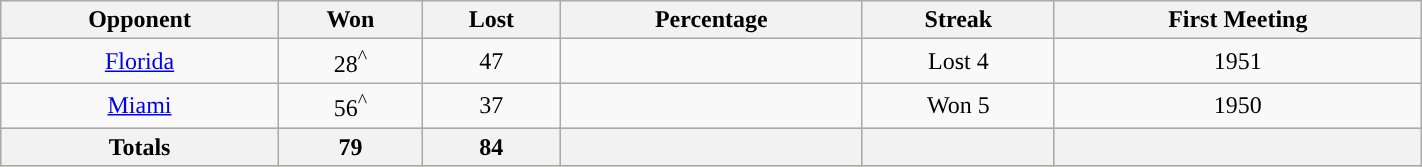<table class="wikitable" style="width:75%;" style="text-align:center">
<tr>
<th>Opponent</th>
<th>Won</th>
<th>Lost</th>
<th>Percentage</th>
<th>Streak</th>
<th>First Meeting</th>
</tr>
<tr style="text-align:center;">
<td><a href='#'>Florida</a></td>
<td>28<sup>^</sup></td>
<td>47</td>
<td></td>
<td>Lost 4</td>
<td>1951</td>
</tr>
<tr style="text-align:center;">
<td><a href='#'>Miami</a></td>
<td>56<sup>^</sup></td>
<td>37</td>
<td></td>
<td>Won 5</td>
<td>1950</td>
</tr>
<tr class="unsortable" style="text-align:center; background:#CCCC66;">
<th><strong>Totals</strong></th>
<th><strong>79</strong></th>
<th><strong>84</strong></th>
<th><strong></strong></th>
<th></th>
<th></th>
</tr>
</table>
